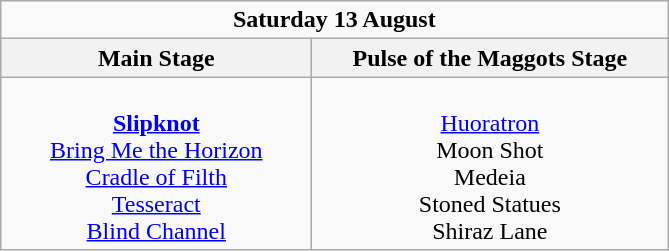<table class="wikitable">
<tr>
<td colspan="4" style="text-align:center;"><strong>Saturday 13 August</strong></td>
</tr>
<tr>
<th>Main Stage</th>
<th>Pulse of the Maggots Stage</th>
</tr>
<tr>
<td style="text-align:center; vertical-align:top; width:200px;"><br><strong><a href='#'>Slipknot</a></strong><br>
<a href='#'>Bring Me the Horizon</a><br>
<a href='#'>Cradle of Filth</a><br>
<a href='#'>Tesseract</a> <br>
<a href='#'>Blind Channel</a><br></td>
<td style="text-align:center; vertical-align:top; width:230px;"><br><a href='#'>Huoratron</a><br>
Moon Shot<br>
Medeia<br>
Stoned Statues<br>
Shiraz Lane</td>
</tr>
</table>
